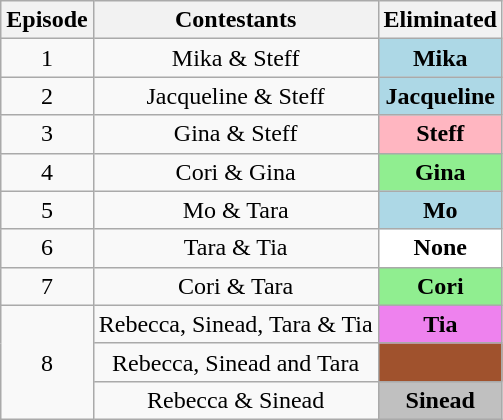<table class="wikitable" border="2" style="text-align:center">
<tr>
<th>Episode</th>
<th>Contestants</th>
<th>Eliminated</th>
</tr>
<tr>
<td>1</td>
<td>Mika & Steff</td>
<td style="background:lightblue"><strong>Mika</strong></td>
</tr>
<tr>
<td>2</td>
<td>Jacqueline & Steff</td>
<td style="background:lightblue"><strong>Jacqueline</strong></td>
</tr>
<tr>
<td>3</td>
<td>Gina & Steff</td>
<td style="background:lightpink"><strong>Steff</strong></td>
</tr>
<tr>
<td>4</td>
<td>Cori & Gina</td>
<td style="background:lightgreen"><strong>Gina</strong></td>
</tr>
<tr>
<td>5</td>
<td>Mo & Tara</td>
<td style="background:Lightblue"><strong>Mo</strong></td>
</tr>
<tr>
<td>6</td>
<td>Tara & Tia</td>
<td style="background:white"><strong>None</strong></td>
</tr>
<tr>
<td>7</td>
<td>Cori & Tara</td>
<td style="background:lightgreen"><strong>Cori</strong></td>
</tr>
<tr>
<td rowspan="3">8 </td>
<td>Rebecca, Sinead, Tara & Tia</td>
<td style="background:violet"><strong>Tia</strong></td>
</tr>
<tr>
<td>Rebecca, Sinead and Tara</td>
<td style="background:sienna "><strong></strong></td>
</tr>
<tr>
<td>Rebecca & Sinead</td>
<td style="background:silver"><strong>Sinead</strong></td>
</tr>
</table>
